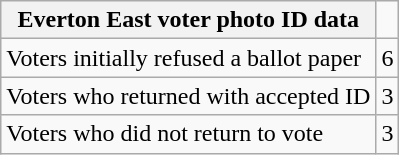<table class="wikitable">
<tr>
<th>Everton East voter photo ID data</th>
</tr>
<tr>
<td style="text-align:left">Voters initially refused a ballot paper</td>
<td style="text-align:center">6</td>
</tr>
<tr>
<td style="text-align:left">Voters who returned with accepted ID</td>
<td style="text-align:center">3</td>
</tr>
<tr>
<td style="text-align:left">Voters who did not return to vote</td>
<td style="text-align:center">3</td>
</tr>
</table>
